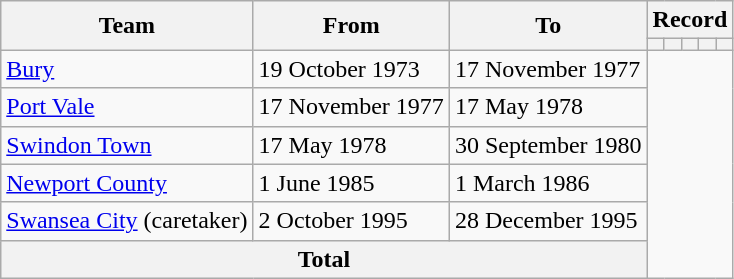<table class="wikitable" style="text-align: center">
<tr>
<th rowspan=2>Team</th>
<th rowspan=2>From</th>
<th rowspan=2>To</th>
<th colspan=5>Record</th>
</tr>
<tr>
<th></th>
<th></th>
<th></th>
<th></th>
<th></th>
</tr>
<tr>
<td align=left><a href='#'>Bury</a></td>
<td align=left>19 October 1973</td>
<td align=left>17 November 1977<br></td>
</tr>
<tr>
<td align=left><a href='#'>Port Vale</a></td>
<td align=left>17 November 1977</td>
<td align=left>17 May 1978<br></td>
</tr>
<tr>
<td align=left><a href='#'>Swindon Town</a></td>
<td align=left>17 May 1978</td>
<td align=left>30 September 1980<br></td>
</tr>
<tr>
<td align=left><a href='#'>Newport County</a></td>
<td align=left>1 June 1985</td>
<td align=left>1 March 1986<br></td>
</tr>
<tr>
<td align=left><a href='#'>Swansea City</a> (caretaker)</td>
<td align=left>2 October 1995</td>
<td align=left>28 December 1995<br></td>
</tr>
<tr>
<th colspan=3>Total<br></th>
</tr>
</table>
